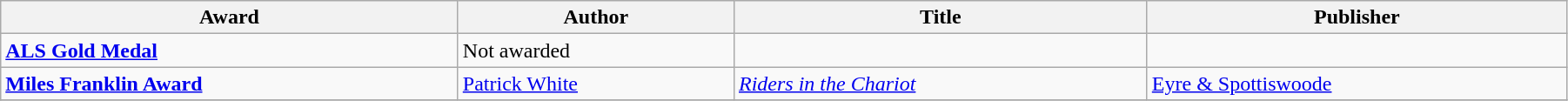<table class="wikitable" width=95%>
<tr>
<th>Award</th>
<th>Author</th>
<th>Title</th>
<th>Publisher</th>
</tr>
<tr>
<td><strong><a href='#'>ALS Gold Medal</a></strong></td>
<td>Not awarded</td>
<td></td>
<td></td>
</tr>
<tr>
<td><strong><a href='#'>Miles Franklin Award</a></strong></td>
<td><a href='#'>Patrick White</a></td>
<td><em><a href='#'>Riders in the Chariot</a></em></td>
<td><a href='#'>Eyre & Spottiswoode</a></td>
</tr>
<tr>
</tr>
</table>
